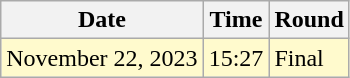<table class="wikitable">
<tr>
<th>Date</th>
<th>Time</th>
<th>Round</th>
</tr>
<tr style=background:lemonchiffon>
<td>November 22, 2023</td>
<td>15:27</td>
<td>Final</td>
</tr>
</table>
